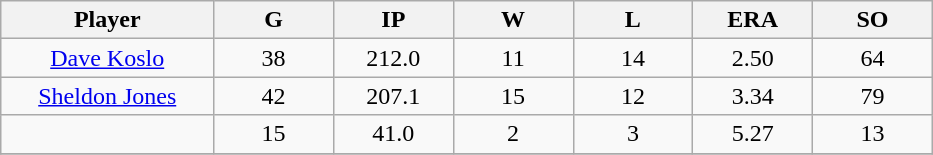<table class="wikitable sortable">
<tr>
<th bgcolor="#DDDDFF" width="16%">Player</th>
<th bgcolor="#DDDDFF" width="9%">G</th>
<th bgcolor="#DDDDFF" width="9%">IP</th>
<th bgcolor="#DDDDFF" width="9%">W</th>
<th bgcolor="#DDDDFF" width="9%">L</th>
<th bgcolor="#DDDDFF" width="9%">ERA</th>
<th bgcolor="#DDDDFF" width="9%">SO</th>
</tr>
<tr align="center">
<td><a href='#'>Dave Koslo</a></td>
<td>38</td>
<td>212.0</td>
<td>11</td>
<td>14</td>
<td>2.50</td>
<td>64</td>
</tr>
<tr align=center>
<td><a href='#'>Sheldon Jones</a></td>
<td>42</td>
<td>207.1</td>
<td>15</td>
<td>12</td>
<td>3.34</td>
<td>79</td>
</tr>
<tr align=center>
<td></td>
<td>15</td>
<td>41.0</td>
<td>2</td>
<td>3</td>
<td>5.27</td>
<td>13</td>
</tr>
<tr align="center">
</tr>
</table>
